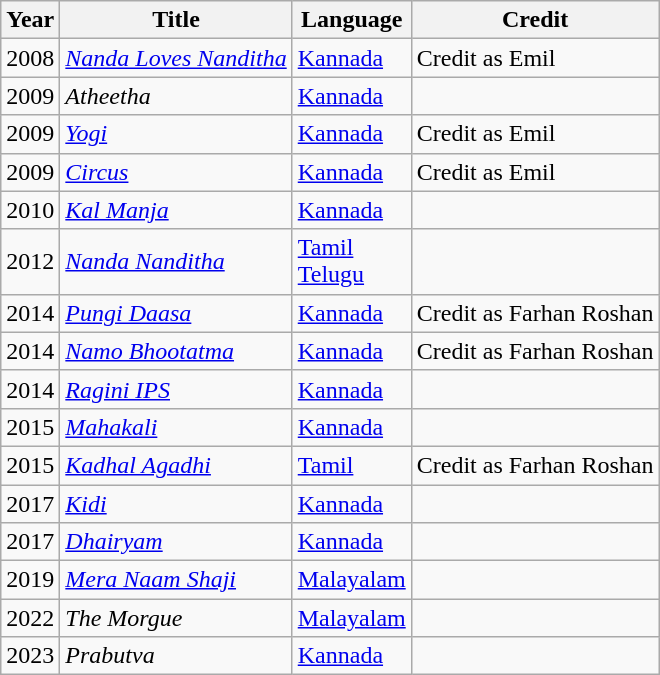<table class="wikitable sortable">
<tr ">
<th>Year</th>
<th>Title</th>
<th>Language</th>
<th>Credit</th>
</tr>
<tr>
<td>2008</td>
<td><em><a href='#'>Nanda Loves Nanditha</a></em></td>
<td><a href='#'>Kannada</a></td>
<td>Credit as Emil</td>
</tr>
<tr>
<td>2009</td>
<td><em>Atheetha</em></td>
<td><a href='#'>Kannada</a></td>
<td></td>
</tr>
<tr>
<td>2009</td>
<td><em><a href='#'>Yogi</a></em></td>
<td><a href='#'>Kannada</a></td>
<td>Credit as Emil</td>
</tr>
<tr>
<td>2009</td>
<td><em><a href='#'>Circus</a></em></td>
<td><a href='#'>Kannada</a></td>
<td>Credit as Emil</td>
</tr>
<tr>
<td>2010</td>
<td><em><a href='#'>Kal Manja</a></em></td>
<td><a href='#'>Kannada</a></td>
<td></td>
</tr>
<tr>
<td>2012</td>
<td><em><a href='#'>Nanda Nanditha</a></em></td>
<td><a href='#'>Tamil</a><br><a href='#'>Telugu</a></td>
<td></td>
</tr>
<tr>
<td>2014</td>
<td><em><a href='#'>Pungi Daasa</a></em></td>
<td><a href='#'>Kannada</a></td>
<td>Credit as Farhan Roshan</td>
</tr>
<tr>
<td>2014</td>
<td><em><a href='#'>Namo Bhootatma</a></em></td>
<td><a href='#'>Kannada</a></td>
<td>Credit as Farhan Roshan</td>
</tr>
<tr>
<td>2014</td>
<td><em><a href='#'>Ragini IPS</a></em></td>
<td><a href='#'>Kannada</a></td>
<td></td>
</tr>
<tr>
<td>2015</td>
<td><em><a href='#'>Mahakali</a></em></td>
<td><a href='#'>Kannada</a></td>
<td></td>
</tr>
<tr>
<td>2015</td>
<td><em><a href='#'>Kadhal Agadhi</a></em></td>
<td><a href='#'>Tamil</a></td>
<td>Credit as Farhan Roshan</td>
</tr>
<tr>
<td>2017</td>
<td><em><a href='#'>Kidi</a></em></td>
<td><a href='#'>Kannada</a></td>
<td></td>
</tr>
<tr>
<td>2017</td>
<td><em><a href='#'>Dhairyam</a></em></td>
<td><a href='#'>Kannada</a></td>
<td></td>
</tr>
<tr>
<td>2019</td>
<td><em><a href='#'>Mera Naam Shaji</a></em></td>
<td><a href='#'>Malayalam</a></td>
<td></td>
</tr>
<tr>
<td>2022</td>
<td><em>The Morgue</em></td>
<td><a href='#'>Malayalam</a></td>
<td></td>
</tr>
<tr>
<td>2023</td>
<td><em>Prabutva</em></td>
<td><a href='#'>Kannada</a></td>
<td></td>
</tr>
</table>
